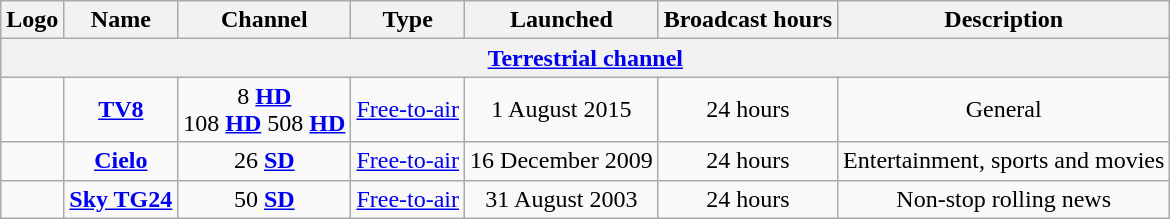<table class="wikitable" style="text-align:center">
<tr>
<th>Logo</th>
<th>Name</th>
<th>Channel</th>
<th>Type</th>
<th>Launched</th>
<th>Broadcast hours</th>
<th>Description</th>
</tr>
<tr>
<th colspan="7"><a href='#'>Terrestrial channel</a></th>
</tr>
<tr>
<td></td>
<td><strong><a href='#'>TV8</a></strong></td>
<td>8 <strong><a href='#'>HD</a></strong><br>108 <strong><a href='#'>HD</a></strong> 
508 <strong><a href='#'>HD</a></strong></td>
<td><a href='#'>Free-to-air</a></td>
<td>1 August 2015</td>
<td>24 hours</td>
<td>General</td>
</tr>
<tr>
<td></td>
<td><strong><a href='#'>Cielo</a></strong></td>
<td>26 <strong><a href='#'>SD</a></strong></td>
<td><a href='#'>Free-to-air</a></td>
<td>16 December 2009</td>
<td>24 hours</td>
<td>Entertainment, sports and movies</td>
</tr>
<tr>
<td></td>
<td><strong><a href='#'>Sky TG24</a></strong></td>
<td>50 <strong><a href='#'>SD</a></strong></td>
<td><a href='#'>Free-to-air</a></td>
<td>31 August 2003</td>
<td>24 hours</td>
<td>Non-stop rolling news</td>
</tr>
</table>
